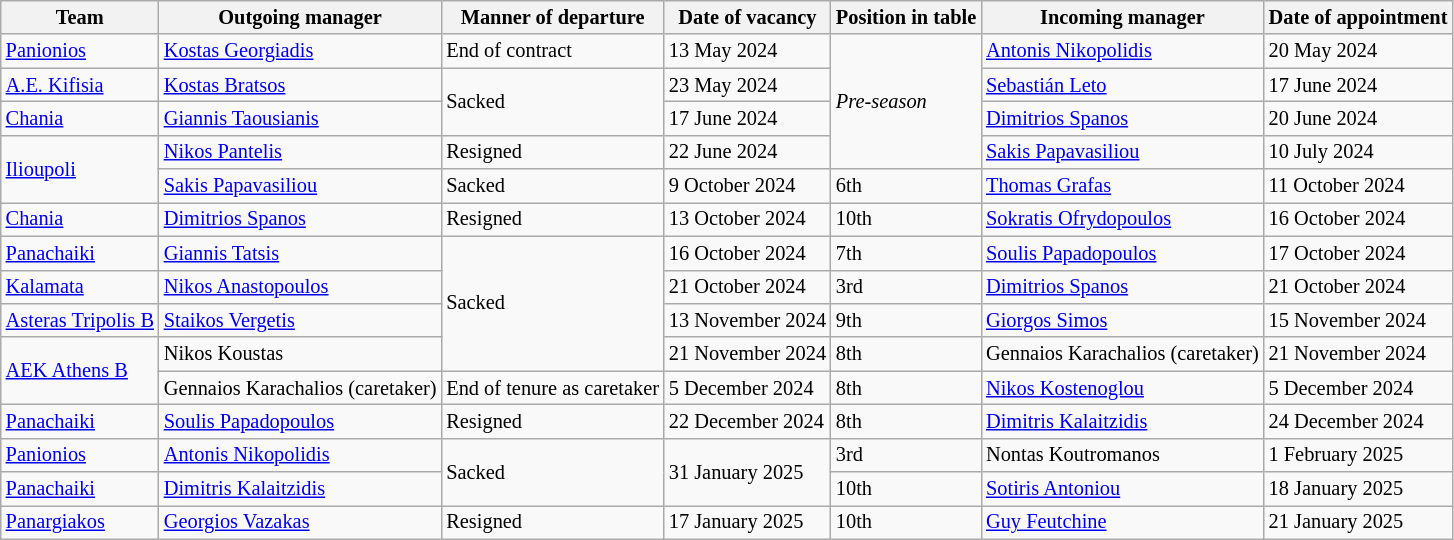<table class="wikitable" style="font-size: 85%">
<tr>
<th>Team</th>
<th>Outgoing manager</th>
<th>Manner of departure</th>
<th>Date of vacancy</th>
<th>Position in table</th>
<th>Incoming manager</th>
<th>Date of appointment</th>
</tr>
<tr>
<td><a href='#'>Panionios</a></td>
<td> <a href='#'>Kostas Georgiadis</a></td>
<td>End of contract</td>
<td>13 May 2024</td>
<td rowspan="4"><em>Pre-season</em></td>
<td> <a href='#'>Antonis Nikopolidis</a></td>
<td>20 May 2024</td>
</tr>
<tr>
<td><a href='#'>A.E. Kifisia</a></td>
<td> <a href='#'>Kostas Bratsos</a></td>
<td rowspan="2">Sacked</td>
<td>23 May 2024</td>
<td> <a href='#'>Sebastián Leto</a></td>
<td>17 June 2024</td>
</tr>
<tr>
<td><a href='#'>Chania</a></td>
<td> <a href='#'>Giannis Taousianis</a></td>
<td>17 June 2024</td>
<td> <a href='#'>Dimitrios Spanos</a></td>
<td>20 June 2024</td>
</tr>
<tr>
<td rowspan="2"><a href='#'>Ilioupoli</a></td>
<td> <a href='#'>Nikos Pantelis</a></td>
<td>Resigned</td>
<td>22 June 2024</td>
<td> <a href='#'>Sakis Papavasiliou</a></td>
<td>10 July 2024</td>
</tr>
<tr>
<td> <a href='#'>Sakis Papavasiliou</a></td>
<td>Sacked</td>
<td>9 October 2024</td>
<td>6th</td>
<td> <a href='#'>Thomas Grafas</a></td>
<td>11 October 2024</td>
</tr>
<tr>
<td><a href='#'>Chania</a></td>
<td> <a href='#'>Dimitrios Spanos</a></td>
<td>Resigned</td>
<td>13 October 2024</td>
<td>10th</td>
<td> <a href='#'>Sokratis Ofrydopoulos</a></td>
<td>16 October 2024</td>
</tr>
<tr>
<td><a href='#'>Panachaiki</a></td>
<td> <a href='#'>Giannis Tatsis</a></td>
<td rowspan="4">Sacked</td>
<td>16 October 2024</td>
<td>7th</td>
<td> <a href='#'>Soulis Papadopoulos</a></td>
<td>17 October 2024</td>
</tr>
<tr>
<td><a href='#'>Kalamata</a></td>
<td> <a href='#'>Nikos Anastopoulos</a></td>
<td>21 October 2024</td>
<td>3rd</td>
<td> <a href='#'>Dimitrios Spanos</a></td>
<td>21 October 2024</td>
</tr>
<tr>
<td><a href='#'>Asteras Tripolis B</a></td>
<td> <a href='#'>Staikos Vergetis</a></td>
<td>13 November 2024</td>
<td>9th</td>
<td> <a href='#'>Giorgos Simos</a></td>
<td>15 November 2024</td>
</tr>
<tr>
<td rowspan="2"><a href='#'>AEK Athens Β</a></td>
<td> Nikos Koustas</td>
<td>21 November 2024</td>
<td>8th</td>
<td> Gennaios Karachalios (caretaker)</td>
<td>21 November 2024</td>
</tr>
<tr>
<td> Gennaios Karachalios (caretaker)</td>
<td>End of tenure as caretaker</td>
<td>5 December 2024</td>
<td>8th</td>
<td> <a href='#'>Nikos Kostenoglou</a></td>
<td>5 December 2024</td>
</tr>
<tr>
<td><a href='#'>Panachaiki</a></td>
<td> <a href='#'>Soulis Papadopoulos</a></td>
<td>Resigned</td>
<td>22 December 2024</td>
<td>8th</td>
<td> <a href='#'>Dimitris Kalaitzidis</a></td>
<td>24 December 2024</td>
</tr>
<tr>
<td><a href='#'>Panionios</a></td>
<td> <a href='#'>Antonis Nikopolidis</a></td>
<td rowspan="2">Sacked</td>
<td rowspan="2">31 January 2025</td>
<td>3rd</td>
<td> Nontas Koutromanos</td>
<td>1 February 2025</td>
</tr>
<tr>
<td><a href='#'>Panachaiki</a></td>
<td> <a href='#'>Dimitris Kalaitzidis</a></td>
<td>10th</td>
<td> <a href='#'>Sotiris Antoniou</a></td>
<td>18 January 2025</td>
</tr>
<tr>
<td><a href='#'>Panargiakos</a></td>
<td> <a href='#'>Georgios Vazakas</a></td>
<td>Resigned</td>
<td>17 January 2025</td>
<td>10th</td>
<td> <a href='#'>Guy Feutchine</a></td>
<td>21 January 2025</td>
</tr>
</table>
